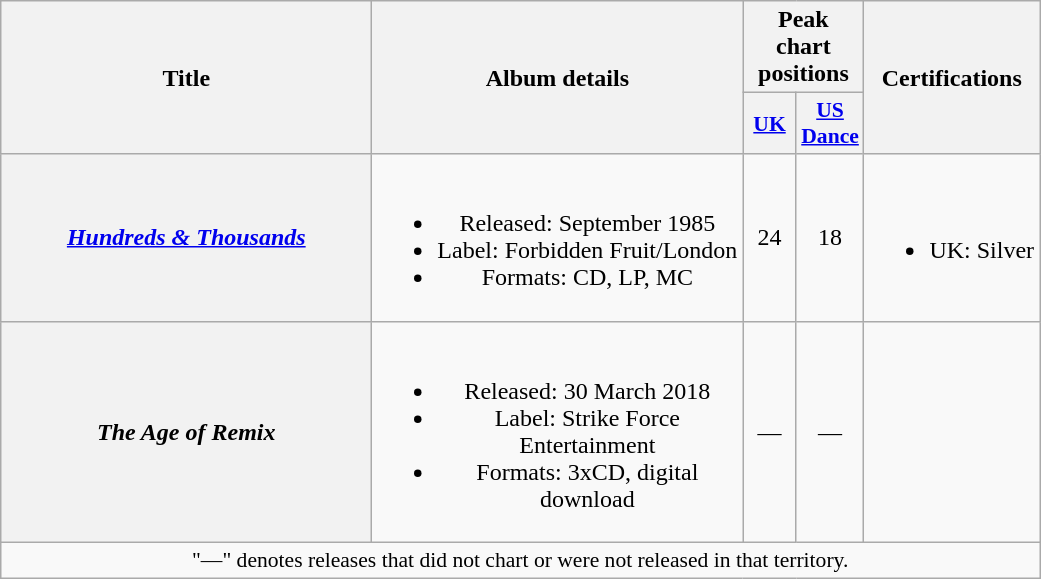<table class="wikitable plainrowheaders" style="text-align:center;">
<tr>
<th rowspan="2" scope="col" style="width:15em;">Title</th>
<th rowspan="2" scope="col" style="width:15em;">Album details</th>
<th colspan="2">Peak chart positions</th>
<th rowspan="2">Certifications</th>
</tr>
<tr>
<th scope="col" style="width:2em;font-size:90%;"><a href='#'>UK</a><br></th>
<th scope="col" style="width:2em;font-size:90%;"><a href='#'>US Dance</a><br></th>
</tr>
<tr>
<th scope="row"><em><a href='#'>Hundreds & Thousands</a></em></th>
<td><br><ul><li>Released: September 1985</li><li>Label: Forbidden Fruit/London</li><li>Formats: CD, LP, MC</li></ul></td>
<td>24</td>
<td>18</td>
<td><br><ul><li>UK: Silver</li></ul></td>
</tr>
<tr>
<th scope="row"><em>The Age of Remix</em></th>
<td><br><ul><li>Released: 30 March 2018</li><li>Label: Strike Force Entertainment</li><li>Formats: 3xCD, digital download</li></ul></td>
<td>—</td>
<td>—</td>
<td></td>
</tr>
<tr>
<td colspan="5" style="font-size:90%">"—" denotes releases that did not chart or were not released in that territory.</td>
</tr>
</table>
